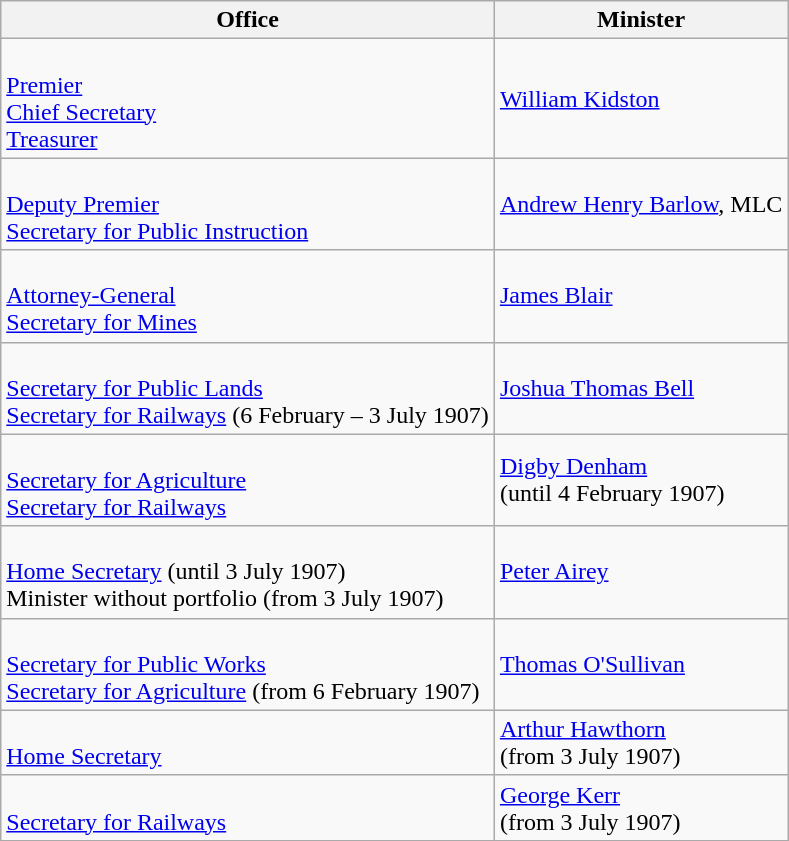<table class="wikitable">
<tr>
<th>Office</th>
<th>Minister</th>
</tr>
<tr>
<td><br><a href='#'>Premier</a><br>
<a href='#'>Chief Secretary</a><br>
<a href='#'>Treasurer</a><br></td>
<td><a href='#'>William Kidston</a></td>
</tr>
<tr>
<td><br><a href='#'>Deputy Premier</a><br>
<a href='#'>Secretary for Public Instruction</a><br></td>
<td><a href='#'>Andrew Henry Barlow</a>, MLC</td>
</tr>
<tr>
<td><br><a href='#'>Attorney-General</a><br>
<a href='#'>Secretary for Mines</a></td>
<td><a href='#'>James Blair</a></td>
</tr>
<tr>
<td><br><a href='#'>Secretary for Public Lands</a><br>
<a href='#'>Secretary for Railways</a> (6 February – 3 July 1907)</td>
<td><a href='#'>Joshua Thomas Bell</a></td>
</tr>
<tr>
<td><br><a href='#'>Secretary for Agriculture</a><br>
<a href='#'>Secretary for Railways</a></td>
<td><a href='#'>Digby Denham</a><br>(until 4 February 1907)</td>
</tr>
<tr>
<td><br><a href='#'>Home Secretary</a> (until 3 July 1907)<br>
Minister without portfolio (from 3 July 1907)</td>
<td><a href='#'>Peter Airey</a></td>
</tr>
<tr>
<td><br><a href='#'>Secretary for Public Works</a><br>
<a href='#'>Secretary for Agriculture</a> (from 6 February 1907)<br></td>
<td><a href='#'>Thomas O'Sullivan</a></td>
</tr>
<tr>
<td><br><a href='#'>Home Secretary</a><br></td>
<td><a href='#'>Arthur Hawthorn</a><br>(from 3 July 1907)</td>
</tr>
<tr>
<td><br><a href='#'>Secretary for Railways</a></td>
<td><a href='#'>George Kerr</a><br>(from 3 July 1907)</td>
</tr>
</table>
